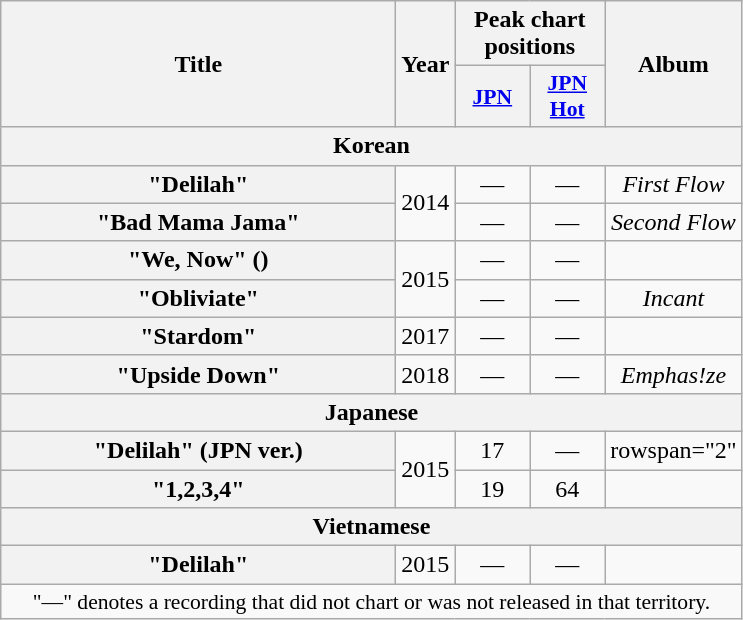<table class="wikitable plainrowheaders" style="text-align:center;" border="1">
<tr>
<th scope="col" rowspan="2" style="width:16em;">Title</th>
<th scope="col" rowspan="2">Year</th>
<th scope="col" colspan="2">Peak chart positions</th>
<th scope="col" rowspan="2">Album</th>
</tr>
<tr>
<th scope="col" style="width:3em;font-size:90%;"><a href='#'>JPN</a><br></th>
<th scope="col" style="width:3em;font-size:90%;"><a href='#'>JPN Hot</a><br></th>
</tr>
<tr>
<th colspan="7">Korean</th>
</tr>
<tr>
<th scope="row">"Delilah"</th>
<td rowspan="2">2014</td>
<td>—</td>
<td>—</td>
<td><em>First Flow</em></td>
</tr>
<tr>
<th scope="row">"Bad Mama Jama"</th>
<td>—</td>
<td>—</td>
<td><em>Second Flow</em></td>
</tr>
<tr>
<th scope="row">"We, Now" ()</th>
<td rowspan="2">2015</td>
<td>—</td>
<td>—</td>
<td></td>
</tr>
<tr>
<th scope="row">"Obliviate"</th>
<td>—</td>
<td>—</td>
<td><em>Incant</em></td>
</tr>
<tr>
<th scope="row">"Stardom"</th>
<td>2017</td>
<td>—</td>
<td>—</td>
<td></td>
</tr>
<tr>
<th scope="row">"Upside Down"</th>
<td>2018</td>
<td>—</td>
<td>—</td>
<td><em>Emphas!ze</em></td>
</tr>
<tr>
<th colspan="7">Japanese</th>
</tr>
<tr>
<th scope="row">"Delilah" (JPN ver.)</th>
<td rowspan="2">2015</td>
<td>17</td>
<td>—</td>
<td>rowspan="2" </td>
</tr>
<tr>
<th scope="row">"1,2,3,4"</th>
<td>19</td>
<td>64</td>
</tr>
<tr>
<th colspan="7">Vietnamese</th>
</tr>
<tr>
<th scope="row">"Delilah"</th>
<td>2015</td>
<td>—</td>
<td>—</td>
<td></td>
</tr>
<tr>
<td colspan="6" style="font-size:90%">"—" denotes a recording that did not chart or was not released in that territory.</td>
</tr>
</table>
